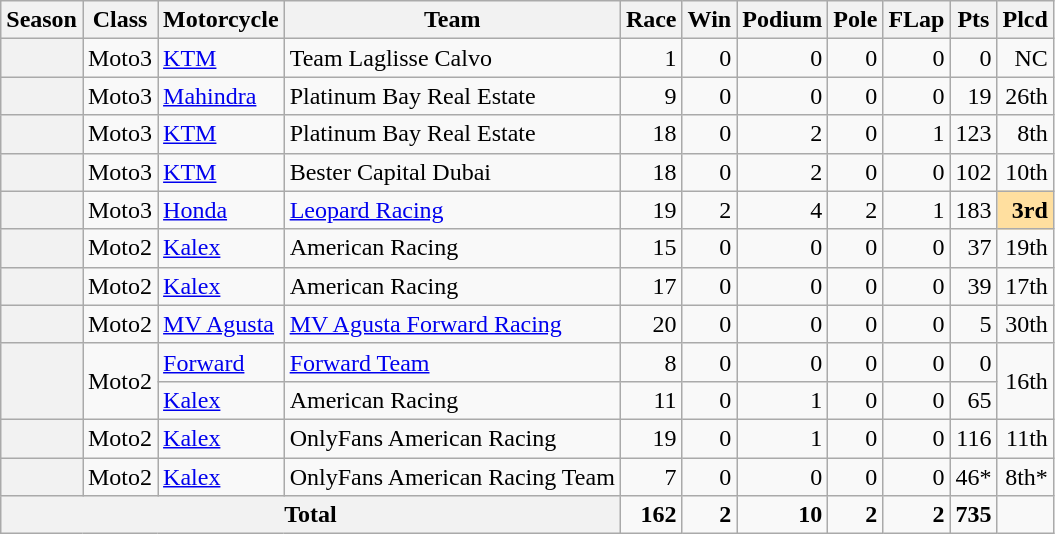<table class="wikitable" style="text-align:right;">
<tr>
<th>Season</th>
<th>Class</th>
<th>Motorcycle</th>
<th>Team</th>
<th>Race</th>
<th>Win</th>
<th>Podium</th>
<th>Pole</th>
<th>FLap</th>
<th>Pts</th>
<th>Plcd</th>
</tr>
<tr>
<th></th>
<td>Moto3</td>
<td style="text-align:left;"><a href='#'>KTM</a></td>
<td style="text-align:left;">Team Laglisse Calvo</td>
<td>1</td>
<td>0</td>
<td>0</td>
<td>0</td>
<td>0</td>
<td>0</td>
<td>NC</td>
</tr>
<tr>
<th></th>
<td>Moto3</td>
<td style="text-align:left;"><a href='#'>Mahindra</a></td>
<td style="text-align:left;">Platinum Bay Real Estate</td>
<td>9</td>
<td>0</td>
<td>0</td>
<td>0</td>
<td>0</td>
<td>19</td>
<td>26th</td>
</tr>
<tr>
<th></th>
<td>Moto3</td>
<td style="text-align:left;"><a href='#'>KTM</a></td>
<td style="text-align:left;">Platinum Bay Real Estate</td>
<td>18</td>
<td>0</td>
<td>2</td>
<td>0</td>
<td>1</td>
<td>123</td>
<td>8th</td>
</tr>
<tr>
<th></th>
<td>Moto3</td>
<td style="text-align:left;"><a href='#'>KTM</a></td>
<td style="text-align:left;">Bester Capital Dubai</td>
<td>18</td>
<td>0</td>
<td>2</td>
<td>0</td>
<td>0</td>
<td>102</td>
<td>10th</td>
</tr>
<tr>
<th></th>
<td>Moto3</td>
<td style="text-align:left;"><a href='#'>Honda</a></td>
<td style="text-align:left;"><a href='#'>Leopard Racing</a></td>
<td>19</td>
<td>2</td>
<td>4</td>
<td>2</td>
<td>1</td>
<td>183</td>
<td style="background:#FFDF9F;"><strong>3rd</strong></td>
</tr>
<tr>
<th></th>
<td>Moto2</td>
<td style="text-align:left;"><a href='#'>Kalex</a></td>
<td style="text-align:left;">American Racing</td>
<td>15</td>
<td>0</td>
<td>0</td>
<td>0</td>
<td>0</td>
<td>37</td>
<td>19th</td>
</tr>
<tr>
<th></th>
<td>Moto2</td>
<td style="text-align:left;"><a href='#'>Kalex</a></td>
<td style="text-align:left;">American Racing</td>
<td>17</td>
<td>0</td>
<td>0</td>
<td>0</td>
<td>0</td>
<td>39</td>
<td>17th</td>
</tr>
<tr>
<th></th>
<td>Moto2</td>
<td style="text-align:left;"><a href='#'>MV Agusta</a></td>
<td style="text-align:left;"><a href='#'>MV Agusta Forward Racing</a></td>
<td>20</td>
<td>0</td>
<td>0</td>
<td>0</td>
<td>0</td>
<td>5</td>
<td>30th</td>
</tr>
<tr>
<th rowspan="2"></th>
<td rowspan="2">Moto2</td>
<td style="text-align:left;"><a href='#'> Forward</a></td>
<td style="text-align:left;"><a href='#'> Forward Team</a></td>
<td>8</td>
<td>0</td>
<td>0</td>
<td>0</td>
<td>0</td>
<td>0</td>
<td rowspan="2">16th</td>
</tr>
<tr>
<td style="text-align:left;"><a href='#'>Kalex</a></td>
<td style="text-align:left;">American Racing</td>
<td>11</td>
<td>0</td>
<td>1</td>
<td>0</td>
<td>0</td>
<td>65</td>
</tr>
<tr>
<th></th>
<td>Moto2</td>
<td style="text-align:left;"><a href='#'>Kalex</a></td>
<td style="text-align:left;">OnlyFans American Racing</td>
<td>19</td>
<td>0</td>
<td>1</td>
<td>0</td>
<td>0</td>
<td>116</td>
<td>11th</td>
</tr>
<tr>
<th></th>
<td>Moto2</td>
<td style="text-align:left;"><a href='#'>Kalex</a></td>
<td style="text-align:left;">OnlyFans American Racing Team</td>
<td>7</td>
<td>0</td>
<td>0</td>
<td>0</td>
<td>0</td>
<td>46*</td>
<td>8th*</td>
</tr>
<tr>
<th colspan="4">Total</th>
<td><strong>162</strong></td>
<td><strong>2</strong></td>
<td><strong>10</strong></td>
<td><strong>2</strong></td>
<td><strong>2</strong></td>
<td><strong>735</strong></td>
<td></td>
</tr>
</table>
